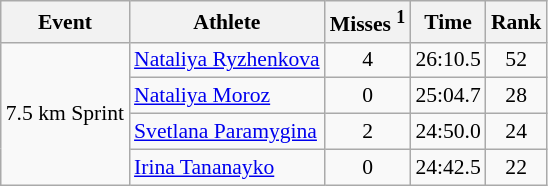<table class="wikitable" style="font-size:90%">
<tr>
<th>Event</th>
<th>Athlete</th>
<th>Misses <sup>1</sup></th>
<th>Time</th>
<th>Rank</th>
</tr>
<tr>
<td rowspan="4">7.5 km Sprint</td>
<td><a href='#'>Nataliya Ryzhenkova</a></td>
<td align="center">4</td>
<td align="center">26:10.5</td>
<td align="center">52</td>
</tr>
<tr>
<td><a href='#'>Nataliya Moroz</a></td>
<td align="center">0</td>
<td align="center">25:04.7</td>
<td align="center">28</td>
</tr>
<tr>
<td><a href='#'>Svetlana Paramygina</a></td>
<td align="center">2</td>
<td align="center">24:50.0</td>
<td align="center">24</td>
</tr>
<tr>
<td><a href='#'>Irina Tananayko</a></td>
<td align="center">0</td>
<td align="center">24:42.5</td>
<td align="center">22</td>
</tr>
</table>
